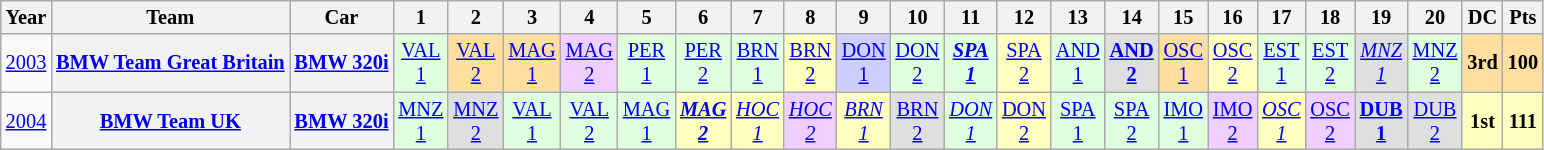<table class="wikitable" style="text-align:center; font-size:85%">
<tr>
<th>Year</th>
<th>Team</th>
<th>Car</th>
<th>1</th>
<th>2</th>
<th>3</th>
<th>4</th>
<th>5</th>
<th>6</th>
<th>7</th>
<th>8</th>
<th>9</th>
<th>10</th>
<th>11</th>
<th>12</th>
<th>13</th>
<th>14</th>
<th>15</th>
<th>16</th>
<th>17</th>
<th>18</th>
<th>19</th>
<th>20</th>
<th>DC</th>
<th>Pts</th>
</tr>
<tr>
<td><a href='#'>2003</a></td>
<th nowrap><a href='#'>BMW Team Great Britain</a></th>
<th nowrap><a href='#'>BMW 320i</a></th>
<td style="background:#DFFFDF;"><a href='#'>VAL<br>1</a><br></td>
<td style="background:#FFDF9F;"><a href='#'>VAL<br>2</a><br></td>
<td style="background:#FFDF9F;"><a href='#'>MAG<br>1</a><br></td>
<td style="background:#EFCFFF;"><a href='#'>MAG<br>2</a><br></td>
<td style="background:#DFFFDF;"><a href='#'>PER<br>1</a><br></td>
<td style="background:#DFFFDF;"><a href='#'>PER<br>2</a><br></td>
<td style="background:#DFFFDF;"><a href='#'>BRN<br>1</a><br></td>
<td style="background:#FFFFBF;"><a href='#'>BRN<br>2</a><br></td>
<td style="background:#CFCFFF;"><a href='#'>DON<br>1</a><br></td>
<td style="background:#DFFFDF;"><a href='#'>DON<br>2</a><br></td>
<td style="background:#DFFFDF;"><strong><em><a href='#'>SPA<br>1</a></em></strong><br></td>
<td style="background:#FFFFBF;"><a href='#'>SPA<br>2</a><br></td>
<td style="background:#DFFFDF;"><a href='#'>AND<br>1</a><br></td>
<td style="background:#DFDFDF;"><strong><a href='#'>AND<br>2</a></strong><br></td>
<td style="background:#FFDF9F;"><a href='#'>OSC<br>1</a><br></td>
<td style="background:#FFFFBF;"><a href='#'>OSC<br>2</a><br></td>
<td style="background:#DFFFDF;"><a href='#'>EST<br>1</a><br></td>
<td style="background:#DFFFDF;"><a href='#'>EST<br>2</a><br></td>
<td style="background:#DFDFDF;"><em><a href='#'>MNZ<br>1</a></em><br></td>
<td style="background:#DFFFDF;"><a href='#'>MNZ<br>2</a><br></td>
<th style="background:#FFDF9F;">3rd</th>
<th style="background:#FFDF9F;">100</th>
</tr>
<tr>
<td><a href='#'>2004</a></td>
<th nowrap><a href='#'>BMW Team UK</a></th>
<th nowrap><a href='#'>BMW 320i</a></th>
<td style="background:#DFFFDF;"><a href='#'>MNZ<br>1</a><br></td>
<td style="background:#DFDFDF;"><a href='#'>MNZ<br>2</a><br></td>
<td style="background:#DFFFDF;"><a href='#'>VAL<br>1</a><br></td>
<td style="background:#DFFFDF;"><a href='#'>VAL<br>2</a><br></td>
<td style="background:#DFFFDF;"><a href='#'>MAG<br>1</a><br></td>
<td style="background:#FFFFBF;"><strong><em><a href='#'>MAG<br>2</a></em></strong><br></td>
<td style="background:#FFFFBF;"><em><a href='#'>HOC<br>1</a></em><br></td>
<td style="background:#EFCFFF;"><em><a href='#'>HOC<br>2</a></em><br></td>
<td style="background:#FFFFBF;"><em><a href='#'>BRN<br>1</a></em><br></td>
<td style="background:#DFDFDF;"><a href='#'>BRN<br>2</a><br></td>
<td style="background:#DFFFDF;"><em><a href='#'>DON<br>1</a></em><br></td>
<td style="background:#FFFFBF;"><a href='#'>DON<br>2</a><br></td>
<td style="background:#DFFFDF;"><a href='#'>SPA<br>1</a><br></td>
<td style="background:#DFFFDF;"><a href='#'>SPA<br>2</a><br></td>
<td style="background:#DFFFDF;"><a href='#'>IMO<br>1</a><br></td>
<td style="background:#EFCFFF;"><a href='#'>IMO<br>2</a><br></td>
<td style="background:#FFFFBF;"><em><a href='#'>OSC<br>1</a></em><br></td>
<td style="background:#EFCFFF;"><a href='#'>OSC<br>2</a><br></td>
<td style="background:#DFDFDF;"><strong><a href='#'>DUB<br>1</a></strong><br></td>
<td style="background:#DFDFDF;"><a href='#'>DUB<br>2</a><br></td>
<th style="background:#FFFFBF;">1st</th>
<th style="background:#FFFFBF;">111</th>
</tr>
</table>
